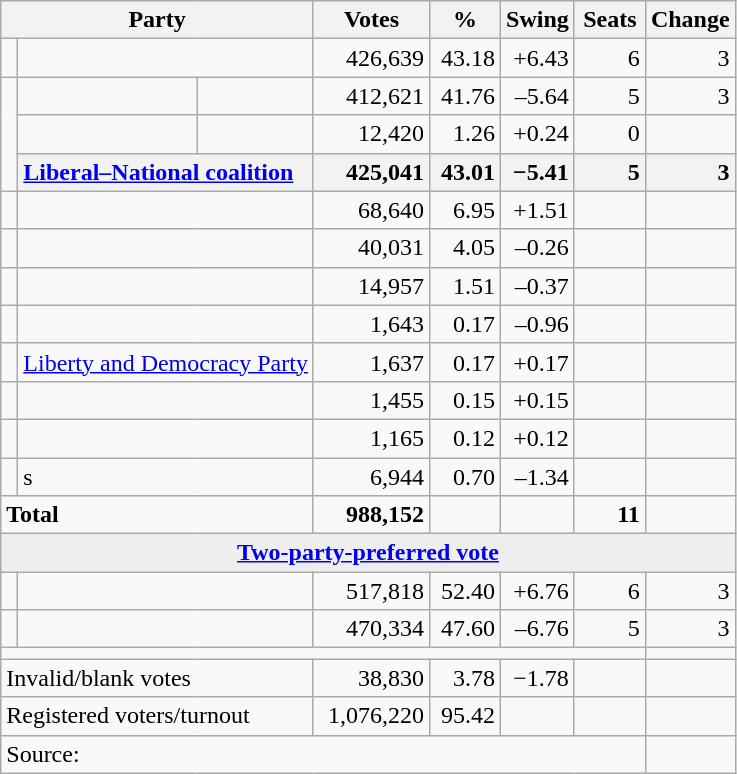<table class="wikitable">
<tr>
<th colspan="3" style="width:200px"><strong>Party</strong></th>
<th style="width:70px; text-align:center;"><strong>Votes</strong></th>
<th style="width:40px; text-align:center;"><strong>%</strong></th>
<th style="width:40px; text-align:center;"><strong>Swing</strong></th>
<th style="width:40px; text-align:center;"><strong>Seats</strong></th>
<th style="width:40px; text-align:center;"><strong>Change</strong></th>
</tr>
<tr>
<td> </td>
<td colspan=2></td>
<td align=right>426,639</td>
<td align=right>43.18</td>
<td align=right>+6.43</td>
<td align=right>6</td>
<td align=right> 3</td>
</tr>
<tr>
<td rowspan="3"></td>
<td> </td>
<td></td>
<td align=right>412,621</td>
<td align=right>41.76</td>
<td align=right>–5.64</td>
<td align=right>5</td>
<td align=right> 3</td>
</tr>
<tr>
<td> </td>
<td></td>
<td align=right>12,420</td>
<td align=right>1.26</td>
<td align=right>+0.24</td>
<td align=right>0</td>
<td align=right></td>
</tr>
<tr>
<th colspan=2  style="text-align:left;"><a href='#'>Liberal–National coalition</a></th>
<th style="text-align:right;">425,041</th>
<th style="text-align:right;">43.01</th>
<th style="text-align:right;">−5.41</th>
<th style="text-align:right;">5</th>
<th style="text-align:right;"> 3</th>
</tr>
<tr>
<td> </td>
<td colspan=2></td>
<td align="right">68,640</td>
<td align="right">6.95</td>
<td align="right">+1.51</td>
<td align="right"></td>
<td align="right"></td>
</tr>
<tr>
<td> </td>
<td colspan=2></td>
<td align="right">40,031</td>
<td align="right">4.05</td>
<td align="right">–0.26</td>
<td align="right"></td>
<td align="right"></td>
</tr>
<tr>
<td> </td>
<td colspan=2></td>
<td align="right">14,957</td>
<td align="right">1.51</td>
<td align="right">–0.37</td>
<td align="right"></td>
<td align="right"></td>
</tr>
<tr>
<td> </td>
<td colspan=2></td>
<td align="right">1,643</td>
<td align="right">0.17</td>
<td align="right">–0.96</td>
<td align="right"></td>
<td align="right"></td>
</tr>
<tr>
<td> </td>
<td colspan=2><a href='#'>Liberty and Democracy Party</a></td>
<td align="right">1,637</td>
<td align="right">0.17</td>
<td align="right">+0.17</td>
<td align="right"></td>
<td align="right"></td>
</tr>
<tr>
<td> </td>
<td colspan=2></td>
<td align="right">1,455</td>
<td align="right">0.15</td>
<td align="right">+0.15</td>
<td align="right"></td>
<td align="right"></td>
</tr>
<tr>
<td> </td>
<td colspan=2></td>
<td align="right">1,165</td>
<td align="right">0.12</td>
<td align="right">+0.12</td>
<td align="right"></td>
<td align="right"></td>
</tr>
<tr>
<td> </td>
<td colspan=2>s</td>
<td align="right">6,944</td>
<td align="right">0.70</td>
<td align="right">–1.34</td>
<td align="right"></td>
<td align="right"></td>
</tr>
<tr>
<td colspan=3><strong>Total</strong></td>
<td align="right"><strong>988,152</strong></td>
<td align="right"><strong> </strong></td>
<td align="right"><strong> </strong></td>
<td align="right"><strong>11</strong></td>
<td align="right"></td>
</tr>
<tr>
<td colspan="8" style="text-align:center; background:#eee;"><strong><a href='#'>Two-party-preferred vote</a></strong></td>
</tr>
<tr>
<td> </td>
<td colspan=2></td>
<td align=right>517,818</td>
<td align=right>52.40</td>
<td align=right>+6.76</td>
<td align=right>6</td>
<td align=right> 3</td>
</tr>
<tr>
<td> </td>
<td colspan=2></td>
<td align=right>470,334</td>
<td align=right>47.60</td>
<td align=right>–6.76</td>
<td align=right>5</td>
<td align=right> 3</td>
</tr>
<tr>
<td colspan=7></td>
</tr>
<tr>
<td colspan=3 align=left>Invalid/blank votes</td>
<td align=right>38,830</td>
<td align=right>3.78</td>
<td align=right>−1.78</td>
<td></td>
<td></td>
</tr>
<tr>
<td colspan=3 align=left>Registered voters/turnout</td>
<td align=right>1,076,220</td>
<td align=right>95.42</td>
<td></td>
<td></td>
<td></td>
</tr>
<tr>
<td colspan=7 align=left>Source: </td>
</tr>
</table>
